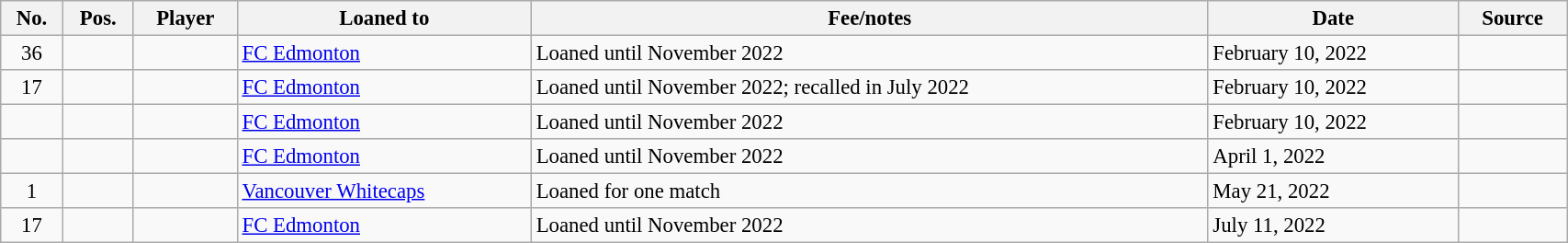<table class="wikitable sortable" style="width:90%; text-align:center; font-size:95%; text-align:left;">
<tr>
<th>No.</th>
<th>Pos.</th>
<th>Player</th>
<th>Loaned to</th>
<th>Fee/notes</th>
<th>Date</th>
<th>Source</th>
</tr>
<tr>
<td align="center">36</td>
<td align="center"></td>
<td></td>
<td> <a href='#'>FC Edmonton</a></td>
<td>Loaned until November 2022</td>
<td>February 10, 2022</td>
<td></td>
</tr>
<tr>
<td align="center">17</td>
<td align="center"></td>
<td></td>
<td> <a href='#'>FC Edmonton</a></td>
<td>Loaned until November 2022; recalled in July 2022</td>
<td>February 10, 2022</td>
<td></td>
</tr>
<tr>
<td align="center"></td>
<td align="center"></td>
<td></td>
<td> <a href='#'>FC Edmonton</a></td>
<td>Loaned until November 2022</td>
<td>February 10, 2022</td>
<td></td>
</tr>
<tr>
<td align="center"></td>
<td align="center"></td>
<td></td>
<td> <a href='#'>FC Edmonton</a></td>
<td>Loaned until November 2022</td>
<td>April 1, 2022</td>
<td></td>
</tr>
<tr>
<td align="center">1</td>
<td align="center"></td>
<td></td>
<td> <a href='#'>Vancouver Whitecaps</a></td>
<td>Loaned for one match</td>
<td>May 21, 2022</td>
<td></td>
</tr>
<tr>
<td align="center">17</td>
<td align="center"></td>
<td></td>
<td> <a href='#'>FC Edmonton</a></td>
<td>Loaned until November 2022</td>
<td>July 11, 2022</td>
<td></td>
</tr>
</table>
